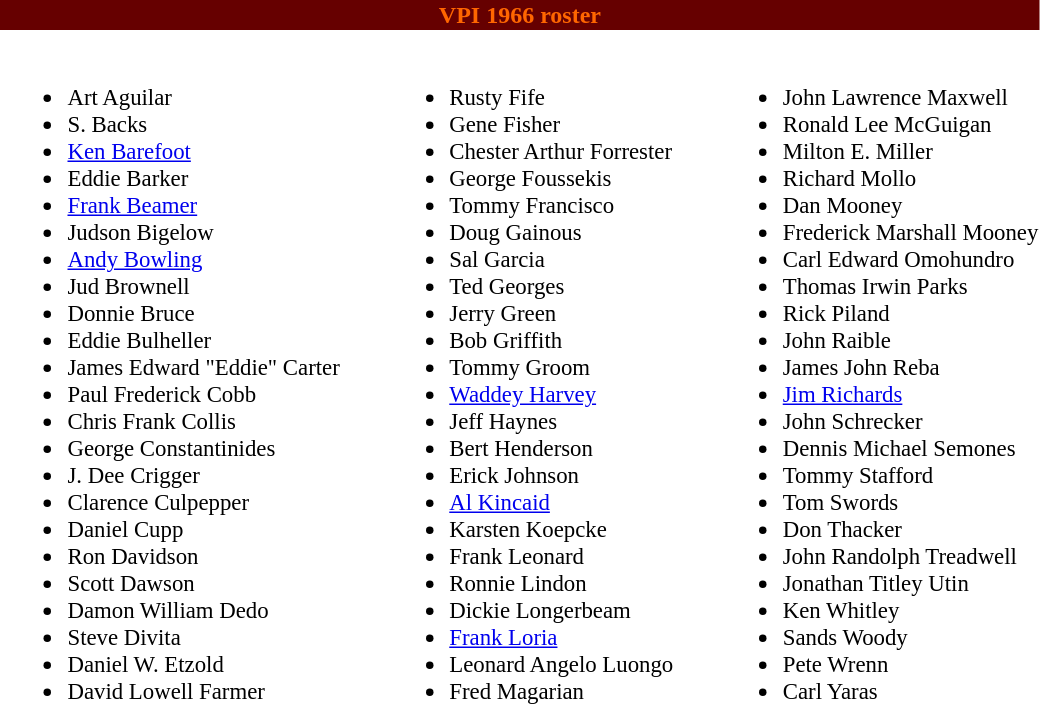<table class="toccolours" style="text-align: left;">
<tr>
<th colspan="9" style="background:#660000;color:#FF6600;text-align:center;"><span><strong>VPI 1966 roster</strong></span></th>
</tr>
<tr>
<td></td>
<td style="font-size:95%; vertical-align:top;"><br><ul><li>Art Aguilar</li><li>S. Backs</li><li><a href='#'>Ken Barefoot</a></li><li>Eddie Barker</li><li><a href='#'>Frank Beamer</a></li><li>Judson Bigelow</li><li><a href='#'>Andy Bowling</a></li><li>Jud Brownell</li><li>Donnie Bruce</li><li>Eddie Bulheller</li><li>James Edward "Eddie" Carter</li><li>Paul Frederick Cobb</li><li>Chris Frank Collis</li><li>George Constantinides</li><li>J. Dee Crigger</li><li>Clarence Culpepper</li><li>Daniel Cupp</li><li>Ron Davidson</li><li>Scott Dawson</li><li>Damon William Dedo</li><li>Steve Divita</li><li>Daniel W. Etzold</li><li>David Lowell Farmer</li></ul></td>
<td style="width: 25px;"></td>
<td style="font-size:95%; vertical-align:top;"><br><ul><li>Rusty Fife</li><li>Gene Fisher</li><li>Chester Arthur Forrester</li><li>George Foussekis</li><li>Tommy Francisco</li><li>Doug Gainous</li><li>Sal Garcia</li><li>Ted Georges</li><li>Jerry Green</li><li>Bob Griffith</li><li>Tommy Groom</li><li><a href='#'>Waddey Harvey</a></li><li>Jeff Haynes</li><li>Bert Henderson</li><li>Erick Johnson</li><li><a href='#'>Al Kincaid</a></li><li>Karsten Koepcke</li><li>Frank Leonard</li><li>Ronnie Lindon</li><li>Dickie Longerbeam</li><li><a href='#'>Frank Loria</a></li><li>Leonard Angelo Luongo</li><li>Fred Magarian</li></ul></td>
<td style="width: 25px;"></td>
<td style="font-size:95%; vertical-align:top;"><br><ul><li>John Lawrence Maxwell</li><li>Ronald Lee McGuigan</li><li>Milton E. Miller</li><li>Richard Mollo</li><li>Dan Mooney</li><li>Frederick Marshall Mooney</li><li>Carl Edward Omohundro</li><li>Thomas Irwin Parks</li><li>Rick Piland</li><li>John Raible</li><li>James John Reba</li><li><a href='#'>Jim Richards</a></li><li>John Schrecker</li><li>Dennis Michael Semones</li><li>Tommy Stafford</li><li>Tom Swords</li><li>Don Thacker</li><li>John Randolph Treadwell</li><li>Jonathan Titley Utin</li><li>Ken Whitley</li><li>Sands Woody</li><li>Pete Wrenn</li><li>Carl Yaras</li></ul></td>
</tr>
</table>
